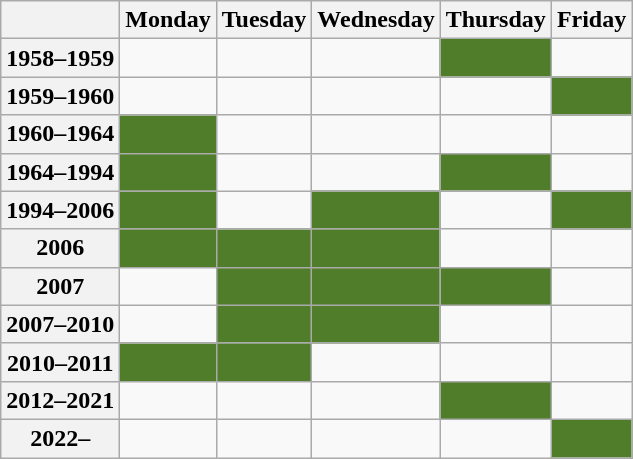<table class="wikitable">
<tr>
<th colspan=1></th>
<th colspan=1>Monday</th>
<th colspan=1>Tuesday</th>
<th colspan=1>Wednesday</th>
<th colspan=1>Thursday</th>
<th colspan=1>Friday</th>
</tr>
<tr>
<th>1958–1959</th>
<td></td>
<td></td>
<td></td>
<td style="background:#507D2A;"></td>
<td></td>
</tr>
<tr>
<th>1959–1960</th>
<td></td>
<td></td>
<td></td>
<td></td>
<td style="background:#507D2A;"></td>
</tr>
<tr>
<th>1960–1964</th>
<td style="background:#507D2A;"></td>
<td></td>
<td></td>
<td></td>
<td></td>
</tr>
<tr>
<th>1964–1994</th>
<td style="background:#507D2A;"></td>
<td></td>
<td></td>
<td style="background:#507D2A;"></td>
<td></td>
</tr>
<tr>
<th>1994–2006</th>
<td style="background:#507D2A;"></td>
<td></td>
<td style="background:#507D2A;"></td>
<td></td>
<td style="background:#507D2A;"></td>
</tr>
<tr>
<th>2006</th>
<td style="background:#507D2A;"></td>
<td style="background:#507D2A;"></td>
<td style="background:#507D2A;"></td>
<td></td>
<td></td>
</tr>
<tr>
<th>2007</th>
<td></td>
<td style="background:#507D2A;"></td>
<td style="background:#507D2A;"></td>
<td style="background:#507D2A;"></td>
<td></td>
</tr>
<tr>
<th>2007–2010</th>
<td></td>
<td style="background:#507D2A;"></td>
<td style="background:#507D2A;"></td>
<td></td>
<td></td>
</tr>
<tr>
<th>2010–2011</th>
<td style="background:#507D2A;"></td>
<td style="background:#507D2A;"></td>
<td></td>
<td></td>
<td></td>
</tr>
<tr>
<th>2012–2021</th>
<td></td>
<td></td>
<td></td>
<td style="background:#507D2A;"></td>
<td></td>
</tr>
<tr>
<th>2022–</th>
<td></td>
<td></td>
<td></td>
<td></td>
<td style="background:#507D2A;"></td>
</tr>
</table>
